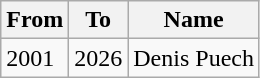<table class="wikitable">
<tr>
<th>From</th>
<th>To</th>
<th>Name</th>
</tr>
<tr>
<td>2001</td>
<td>2026</td>
<td>Denis Puech</td>
</tr>
</table>
